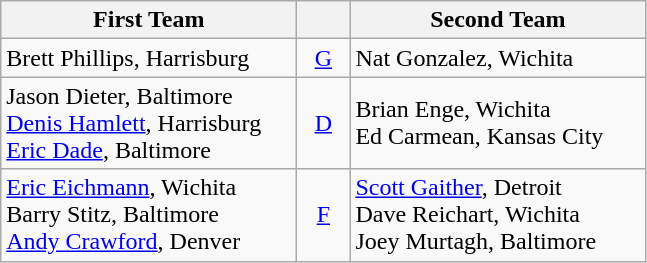<table class="wikitable">
<tr>
<th width=190>First Team</th>
<th width=28></th>
<th width=190>Second Team</th>
</tr>
<tr>
<td>Brett Phillips, Harrisburg</td>
<td align=center><a href='#'>G</a></td>
<td>Nat Gonzalez, Wichita</td>
</tr>
<tr>
<td>Jason Dieter, Baltimore<br><a href='#'>Denis Hamlett</a>, Harrisburg<br><a href='#'>Eric Dade</a>, Baltimore</td>
<td align=center><a href='#'>D</a></td>
<td>Brian Enge, Wichita<br>Ed Carmean, Kansas City</td>
</tr>
<tr>
<td><a href='#'>Eric Eichmann</a>, Wichita<br>Barry Stitz, Baltimore<br><a href='#'>Andy Crawford</a>, Denver</td>
<td align=center><a href='#'>F</a></td>
<td><a href='#'>Scott Gaither</a>, Detroit<br>Dave Reichart, Wichita<br>Joey Murtagh, Baltimore</td>
</tr>
</table>
